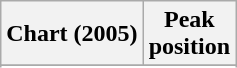<table class="wikitable plainrowheaders sortable" style="text-align:center">
<tr>
<th scope="col">Chart (2005)</th>
<th scope="col">Peak<br>position</th>
</tr>
<tr>
</tr>
<tr>
</tr>
<tr>
</tr>
<tr>
</tr>
<tr>
</tr>
</table>
